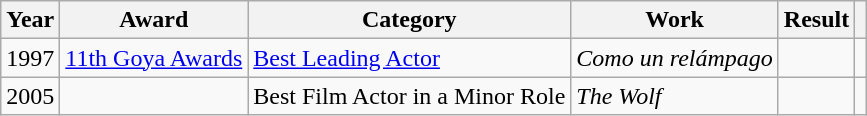<table class="wikitable sortable plainrowheaders">
<tr>
<th>Year</th>
<th>Award</th>
<th>Category</th>
<th>Work</th>
<th>Result</th>
<th scope="col" class="unsortable"></th>
</tr>
<tr>
<td align = "center">1997</td>
<td><a href='#'>11th Goya Awards</a></td>
<td><a href='#'>Best Leading Actor</a></td>
<td><em>Como un relámpago</em></td>
<td></td>
<td align = "center"></td>
</tr>
<tr>
<td align = "center">2005</td>
<td></td>
<td>Best Film Actor in a Minor Role</td>
<td><em>The Wolf</em></td>
<td></td>
<td align = "center"></td>
</tr>
</table>
